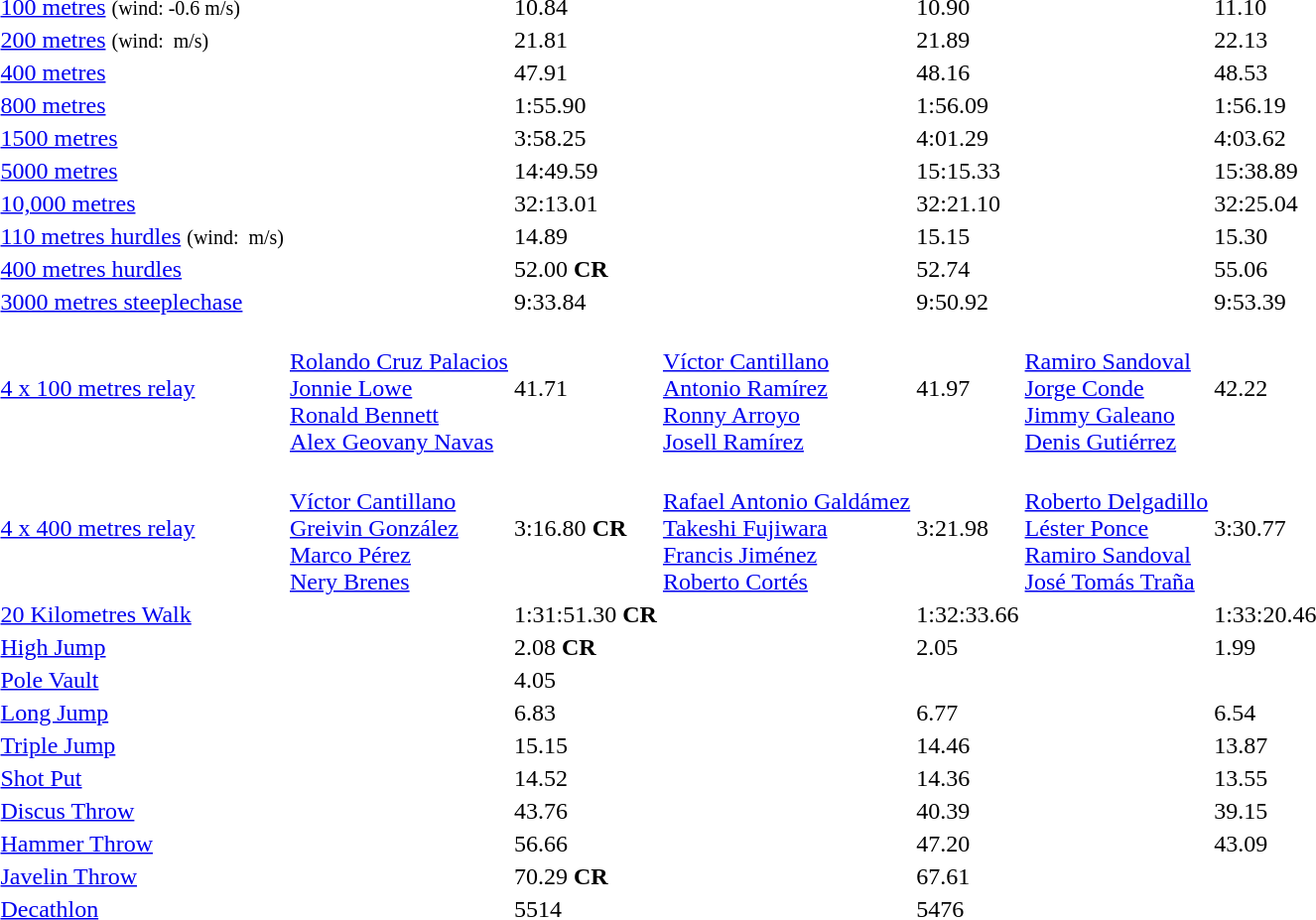<table>
<tr>
<td><a href='#'>100 metres</a> <small>(wind: -0.6 m/s)</small></td>
<td></td>
<td>10.84</td>
<td></td>
<td>10.90</td>
<td></td>
<td>11.10</td>
</tr>
<tr>
<td><a href='#'>200 metres</a> <small>(wind:  m/s)</small></td>
<td></td>
<td>21.81</td>
<td></td>
<td>21.89</td>
<td></td>
<td>22.13</td>
</tr>
<tr>
<td><a href='#'>400 metres</a></td>
<td></td>
<td>47.91</td>
<td></td>
<td>48.16</td>
<td></td>
<td>48.53</td>
</tr>
<tr>
<td><a href='#'>800 metres</a></td>
<td></td>
<td>1:55.90</td>
<td></td>
<td>1:56.09</td>
<td></td>
<td>1:56.19</td>
</tr>
<tr>
<td><a href='#'>1500 metres</a></td>
<td></td>
<td>3:58.25</td>
<td></td>
<td>4:01.29</td>
<td></td>
<td>4:03.62</td>
</tr>
<tr>
<td><a href='#'>5000 metres</a></td>
<td></td>
<td>14:49.59</td>
<td></td>
<td>15:15.33</td>
<td></td>
<td>15:38.89</td>
</tr>
<tr>
<td><a href='#'>10,000 metres</a></td>
<td></td>
<td>32:13.01</td>
<td></td>
<td>32:21.10</td>
<td></td>
<td>32:25.04</td>
</tr>
<tr>
<td><a href='#'>110 metres hurdles</a> <small>(wind:  m/s)</small></td>
<td></td>
<td>14.89</td>
<td></td>
<td>15.15</td>
<td></td>
<td>15.30</td>
</tr>
<tr>
<td><a href='#'>400 metres hurdles</a></td>
<td></td>
<td>52.00 <strong>CR</strong></td>
<td></td>
<td>52.74</td>
<td></td>
<td>55.06</td>
</tr>
<tr>
<td><a href='#'>3000 metres steeplechase</a></td>
<td></td>
<td>9:33.84</td>
<td></td>
<td>9:50.92</td>
<td></td>
<td>9:53.39</td>
</tr>
<tr>
<td><a href='#'>4 x 100 metres relay</a></td>
<td> <br> <a href='#'>Rolando Cruz Palacios</a> <br> <a href='#'>Jonnie Lowe</a> <br> <a href='#'>Ronald Bennett</a> <br> <a href='#'>Alex Geovany Navas</a></td>
<td>41.71</td>
<td> <br> <a href='#'>Víctor Cantillano</a> <br> <a href='#'>Antonio Ramírez</a> <br> <a href='#'>Ronny Arroyo</a> <br> <a href='#'>Josell Ramírez</a></td>
<td>41.97</td>
<td> <br> <a href='#'>Ramiro Sandoval</a> <br> <a href='#'>Jorge Conde</a> <br> <a href='#'>Jimmy Galeano</a> <br> <a href='#'>Denis Gutiérrez</a></td>
<td>42.22</td>
</tr>
<tr>
<td><a href='#'>4 x 400 metres relay</a></td>
<td> <br> <a href='#'>Víctor Cantillano</a> <br> <a href='#'>Greivin González</a> <br> <a href='#'>Marco Pérez</a> <br> <a href='#'>Nery Brenes</a></td>
<td>3:16.80 <strong>CR</strong></td>
<td> <br> <a href='#'>Rafael Antonio Galdámez</a> <br> <a href='#'>Takeshi Fujiwara</a> <br> <a href='#'>Francis Jiménez</a> <br> <a href='#'>Roberto Cortés</a></td>
<td>3:21.98</td>
<td> <br> <a href='#'>Roberto Delgadillo</a> <br> <a href='#'>Léster Ponce</a> <br> <a href='#'>Ramiro Sandoval</a> <br> <a href='#'>José Tomás Traña</a></td>
<td>3:30.77</td>
</tr>
<tr>
<td><a href='#'>20 Kilometres Walk</a></td>
<td></td>
<td>1:31:51.30 <strong>CR</strong></td>
<td></td>
<td>1:32:33.66</td>
<td></td>
<td>1:33:20.46</td>
</tr>
<tr>
<td><a href='#'>High Jump</a></td>
<td></td>
<td>2.08 <strong>CR</strong></td>
<td></td>
<td>2.05</td>
<td></td>
<td>1.99</td>
</tr>
<tr>
<td><a href='#'>Pole Vault</a></td>
<td></td>
<td>4.05</td>
<td></td>
<td></td>
<td></td>
<td></td>
</tr>
<tr>
<td><a href='#'>Long Jump</a></td>
<td></td>
<td>6.83</td>
<td></td>
<td>6.77</td>
<td></td>
<td>6.54</td>
</tr>
<tr>
<td><a href='#'>Triple Jump</a></td>
<td></td>
<td>15.15</td>
<td></td>
<td>14.46</td>
<td></td>
<td>13.87</td>
</tr>
<tr>
<td><a href='#'>Shot Put</a></td>
<td></td>
<td>14.52</td>
<td></td>
<td>14.36</td>
<td></td>
<td>13.55</td>
</tr>
<tr>
<td><a href='#'>Discus Throw</a></td>
<td></td>
<td>43.76</td>
<td></td>
<td>40.39</td>
<td></td>
<td>39.15</td>
</tr>
<tr>
<td><a href='#'>Hammer Throw</a></td>
<td></td>
<td>56.66</td>
<td></td>
<td>47.20</td>
<td></td>
<td>43.09</td>
</tr>
<tr>
<td><a href='#'>Javelin Throw</a></td>
<td></td>
<td>70.29 <strong>CR</strong></td>
<td></td>
<td>67.61</td>
<td></td>
<td></td>
</tr>
<tr>
<td><a href='#'>Decathlon</a></td>
<td></td>
<td>5514</td>
<td></td>
<td>5476</td>
<td></td>
<td></td>
</tr>
</table>
